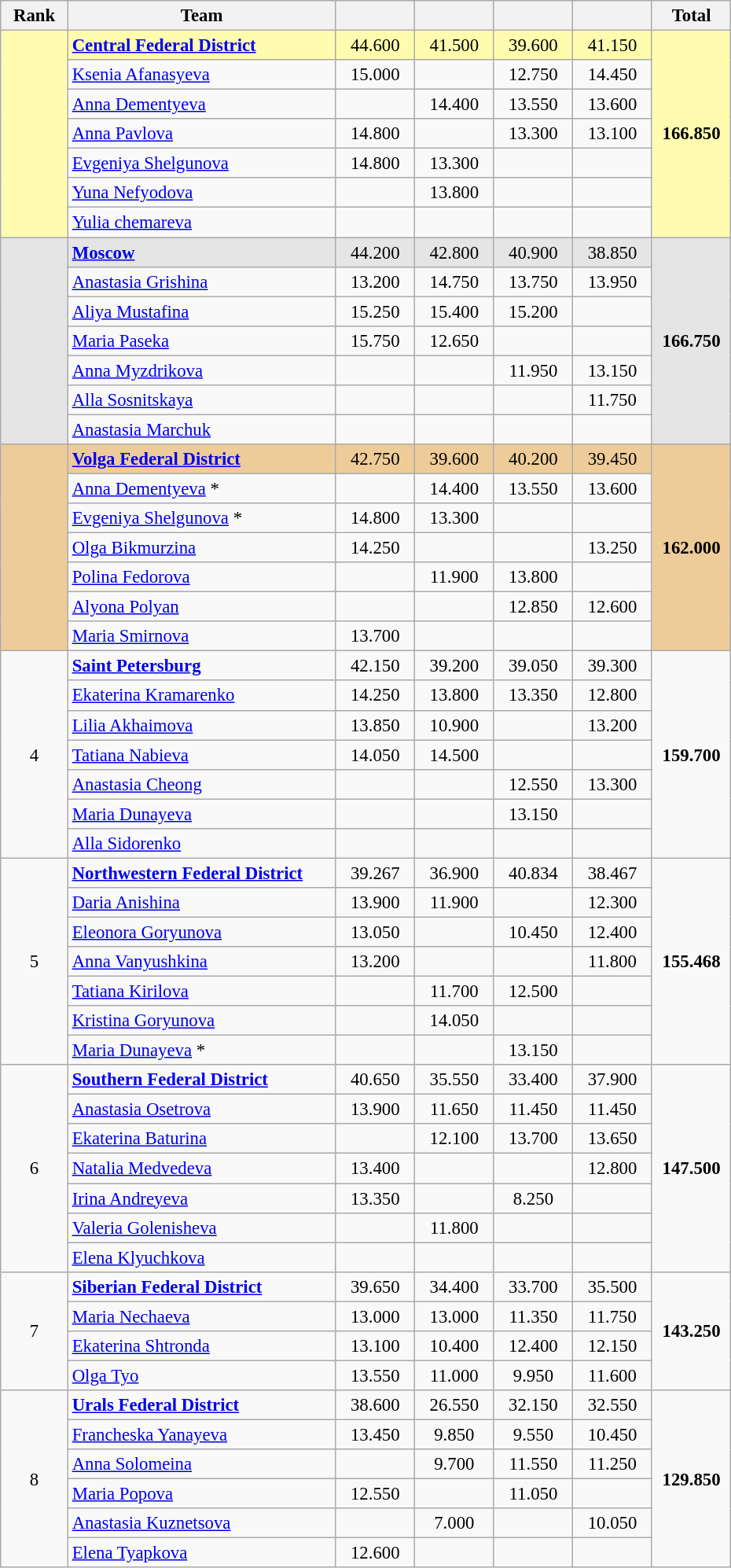<table class="wikitable" style="text-align:center; font-size:95%">
<tr>
<th scope="col" style="width:50px;">Rank</th>
<th scope="col" style="width:220px;">Team</th>
<th scope="col" style="width:60px;"></th>
<th scope="col" style="width:60px;"></th>
<th scope="col" style="width:60px;"></th>
<th scope="col" style="width:60px;"></th>
<th scope="col" style="width:60px;">Total</th>
</tr>
<tr style="background:#fffcaf;">
<td rowspan=7></td>
<td style="text-align:left;"><strong><a href='#'>Central Federal District</a></strong></td>
<td>44.600</td>
<td>41.500</td>
<td>39.600</td>
<td>41.150</td>
<td rowspan=7><strong>166.850</strong></td>
</tr>
<tr>
<td style="text-align:left;"><a href='#'>Ksenia Afanasyeva</a></td>
<td>15.000</td>
<td></td>
<td>12.750</td>
<td>14.450</td>
</tr>
<tr>
<td style="text-align:left;"><a href='#'>Anna Dementyeva</a></td>
<td></td>
<td>14.400</td>
<td>13.550</td>
<td>13.600</td>
</tr>
<tr>
<td style="text-align:left;"><a href='#'>Anna Pavlova</a></td>
<td>14.800</td>
<td></td>
<td>13.300</td>
<td>13.100</td>
</tr>
<tr>
<td style="text-align:left;"><a href='#'>Evgeniya Shelgunova</a></td>
<td>14.800</td>
<td>13.300</td>
<td></td>
<td></td>
</tr>
<tr>
<td style="text-align:left;"><a href='#'>Yuna Nefyodova</a></td>
<td></td>
<td>13.800</td>
<td></td>
<td></td>
</tr>
<tr>
<td style="text-align:left;"><a href='#'>Yulia chemareva</a></td>
<td></td>
<td></td>
<td></td>
<td></td>
</tr>
<tr style="background:#e5e5e5;">
<td rowspan=7></td>
<td style="text-align:left;"><strong><a href='#'>Moscow</a></strong></td>
<td>44.200</td>
<td>42.800</td>
<td>40.900</td>
<td>38.850</td>
<td rowspan=7><strong>166.750</strong></td>
</tr>
<tr>
<td style="text-align:left;"><a href='#'>Anastasia Grishina</a></td>
<td>13.200</td>
<td>14.750</td>
<td>13.750</td>
<td>13.950</td>
</tr>
<tr>
<td style="text-align:left;"><a href='#'>Aliya Mustafina</a></td>
<td>15.250</td>
<td>15.400</td>
<td>15.200</td>
<td></td>
</tr>
<tr>
<td style="text-align:left;"><a href='#'>Maria Paseka</a></td>
<td>15.750</td>
<td>12.650</td>
<td></td>
<td></td>
</tr>
<tr>
<td style="text-align:left;"><a href='#'>Anna Myzdrikova</a></td>
<td></td>
<td></td>
<td>11.950</td>
<td>13.150</td>
</tr>
<tr>
<td style="text-align:left;"><a href='#'>Alla Sosnitskaya</a></td>
<td></td>
<td></td>
<td></td>
<td>11.750</td>
</tr>
<tr>
<td style="text-align:left;"><a href='#'>Anastasia Marchuk</a></td>
<td></td>
<td></td>
<td></td>
<td></td>
</tr>
<tr style="background:#ec9;">
<td rowspan=7></td>
<td style="text-align:left;"><strong><a href='#'>Volga Federal District</a></strong></td>
<td>42.750</td>
<td>39.600</td>
<td>40.200</td>
<td>39.450</td>
<td rowspan=7><strong>162.000</strong></td>
</tr>
<tr>
<td style="text-align:left;"><a href='#'>Anna Dementyeva</a> *</td>
<td></td>
<td>14.400</td>
<td>13.550</td>
<td>13.600</td>
</tr>
<tr>
<td style="text-align:left;"><a href='#'>Evgeniya Shelgunova</a> *</td>
<td>14.800</td>
<td>13.300</td>
<td></td>
<td></td>
</tr>
<tr>
<td style="text-align:left;"><a href='#'>Olga Bikmurzina</a></td>
<td>14.250</td>
<td></td>
<td></td>
<td>13.250</td>
</tr>
<tr>
<td style="text-align:left;"><a href='#'>Polina Fedorova</a></td>
<td></td>
<td>11.900</td>
<td>13.800</td>
<td></td>
</tr>
<tr>
<td style="text-align:left;"><a href='#'>Alyona Polyan</a></td>
<td></td>
<td></td>
<td>12.850</td>
<td>12.600</td>
</tr>
<tr>
<td style="text-align:left;"><a href='#'>Maria Smirnova</a></td>
<td>13.700</td>
<td></td>
<td></td>
<td></td>
</tr>
<tr>
<td rowspan=7>4</td>
<td style="text-align:left;"><strong><a href='#'>Saint Petersburg</a></strong></td>
<td>42.150</td>
<td>39.200</td>
<td>39.050</td>
<td>39.300</td>
<td rowspan=7><strong>159.700</strong></td>
</tr>
<tr>
<td style="text-align:left;"><a href='#'>Ekaterina Kramarenko</a></td>
<td>14.250</td>
<td>13.800</td>
<td>13.350</td>
<td>12.800</td>
</tr>
<tr>
<td style="text-align:left;"><a href='#'>Lilia Akhaimova</a></td>
<td>13.850</td>
<td>10.900</td>
<td></td>
<td>13.200</td>
</tr>
<tr>
<td style="text-align:left;"><a href='#'>Tatiana Nabieva</a></td>
<td>14.050</td>
<td>14.500</td>
<td></td>
<td></td>
</tr>
<tr>
<td style="text-align:left;"><a href='#'>Anastasia Cheong</a></td>
<td></td>
<td></td>
<td>12.550</td>
<td>13.300</td>
</tr>
<tr>
<td style="text-align:left;"><a href='#'>Maria Dunayeva</a></td>
<td></td>
<td></td>
<td>13.150</td>
<td></td>
</tr>
<tr>
<td style="text-align:left;"><a href='#'>Alla Sidorenko</a></td>
<td></td>
<td></td>
<td></td>
<td></td>
</tr>
<tr>
<td rowspan=7>5</td>
<td style="text-align:left;"><strong><a href='#'>Northwestern Federal District</a></strong></td>
<td>39.267</td>
<td>36.900</td>
<td>40.834</td>
<td>38.467</td>
<td rowspan=7><strong>155.468</strong></td>
</tr>
<tr>
<td style="text-align:left;"><a href='#'>Daria Anishina</a></td>
<td>13.900</td>
<td>11.900</td>
<td></td>
<td>12.300</td>
</tr>
<tr>
<td style="text-align:left;"><a href='#'>Eleonora Goryunova</a></td>
<td>13.050</td>
<td></td>
<td>10.450</td>
<td>12.400</td>
</tr>
<tr>
<td style="text-align:left;"><a href='#'>Anna Vanyushkina</a></td>
<td>13.200</td>
<td></td>
<td></td>
<td>11.800</td>
</tr>
<tr>
<td style="text-align:left;"><a href='#'>Tatiana Kirilova</a></td>
<td></td>
<td>11.700</td>
<td>12.500</td>
<td></td>
</tr>
<tr>
<td style="text-align:left;"><a href='#'>Kristina Goryunova</a></td>
<td></td>
<td>14.050</td>
<td></td>
<td></td>
</tr>
<tr>
<td style="text-align:left;"><a href='#'>Maria Dunayeva</a> *</td>
<td></td>
<td></td>
<td>13.150</td>
<td></td>
</tr>
<tr>
<td rowspan=7>6</td>
<td style="text-align:left;"><strong><a href='#'>Southern Federal District</a></strong></td>
<td>40.650</td>
<td>35.550</td>
<td>33.400</td>
<td>37.900</td>
<td rowspan=7><strong>147.500</strong></td>
</tr>
<tr>
<td style="text-align:left;"><a href='#'>Anastasia Osetrova</a></td>
<td>13.900</td>
<td>11.650</td>
<td>11.450</td>
<td>11.450</td>
</tr>
<tr>
<td style="text-align:left;"><a href='#'>Ekaterina Baturina</a></td>
<td></td>
<td>12.100</td>
<td>13.700</td>
<td>13.650</td>
</tr>
<tr>
<td style="text-align:left;"><a href='#'>Natalia Medvedeva</a></td>
<td>13.400</td>
<td></td>
<td></td>
<td>12.800</td>
</tr>
<tr>
<td style="text-align:left;"><a href='#'>Irina Andreyeva</a></td>
<td>13.350</td>
<td></td>
<td>8.250</td>
<td></td>
</tr>
<tr>
<td style="text-align:left;"><a href='#'>Valeria Golenisheva</a></td>
<td></td>
<td>11.800</td>
<td></td>
<td></td>
</tr>
<tr>
<td style="text-align:left;"><a href='#'>Elena Klyuchkova</a></td>
<td></td>
<td></td>
<td></td>
<td></td>
</tr>
<tr>
<td rowspan=4>7</td>
<td style="text-align:left;"><strong><a href='#'>Siberian Federal District</a></strong></td>
<td>39.650</td>
<td>34.400</td>
<td>33.700</td>
<td>35.500</td>
<td rowspan=4><strong>143.250</strong></td>
</tr>
<tr>
<td style="text-align:left;"><a href='#'>Maria Nechaeva</a></td>
<td>13.000</td>
<td>13.000</td>
<td>11.350</td>
<td>11.750</td>
</tr>
<tr>
<td style="text-align:left;"><a href='#'>Ekaterina Shtronda</a></td>
<td>13.100</td>
<td>10.400</td>
<td>12.400</td>
<td>12.150</td>
</tr>
<tr>
<td style="text-align:left;"><a href='#'>Olga Tyo</a></td>
<td>13.550</td>
<td>11.000</td>
<td>9.950</td>
<td>11.600</td>
</tr>
<tr>
<td rowspan=6>8</td>
<td style="text-align:left;"><strong><a href='#'>Urals Federal District</a></strong></td>
<td>38.600</td>
<td>26.550</td>
<td>32.150</td>
<td>32.550</td>
<td rowspan=6><strong>129.850</strong></td>
</tr>
<tr>
<td style="text-align:left;"><a href='#'>Francheska Yanayeva</a></td>
<td>13.450</td>
<td>9.850</td>
<td>9.550</td>
<td>10.450</td>
</tr>
<tr>
<td style="text-align:left;"><a href='#'>Anna Solomeina</a></td>
<td></td>
<td>9.700</td>
<td>11.550</td>
<td>11.250</td>
</tr>
<tr>
<td style="text-align:left;"><a href='#'>Maria Popova</a></td>
<td>12.550</td>
<td></td>
<td>11.050</td>
<td></td>
</tr>
<tr>
<td style="text-align:left;"><a href='#'>Anastasia Kuznetsova</a></td>
<td></td>
<td>7.000</td>
<td></td>
<td>10.050</td>
</tr>
<tr>
<td style="text-align:left;"><a href='#'>Elena Tyapkova</a></td>
<td>12.600</td>
<td></td>
<td></td>
<td></td>
</tr>
</table>
